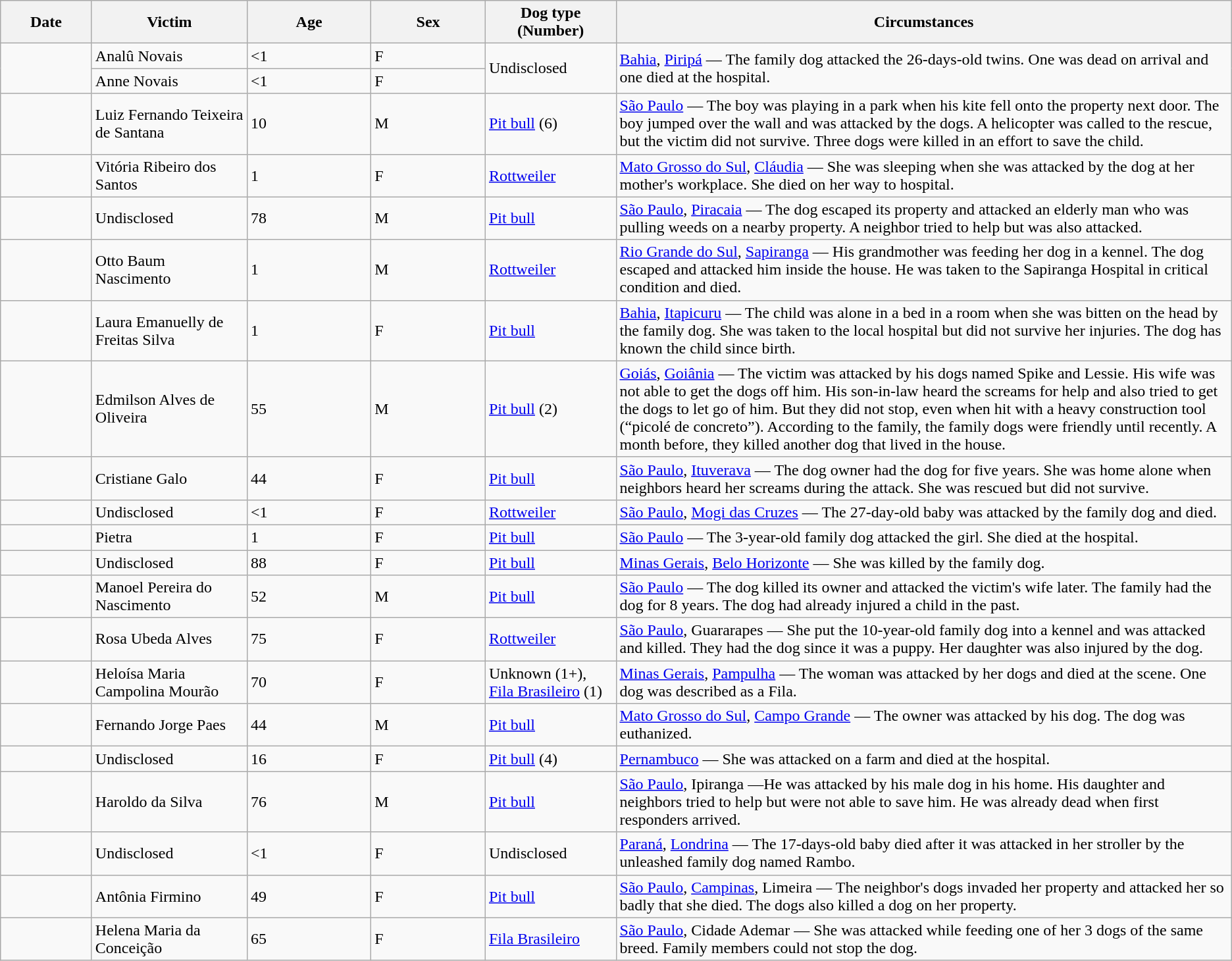<table class="wikitable sortable">
<tr>
<th width="85">Date</th>
<th style="width:150px;">Victim</th>
<th>Age</th>
<th>Sex</th>
<th style="width:125px;">Dog type (Number)</th>
<th width="50%">Circumstances</th>
</tr>
<tr>
<td rowspan="2"></td>
<td>Analû Novais</td>
<td><1</td>
<td>F</td>
<td rowspan="2">Undisclosed</td>
<td rowspan="2"><a href='#'>Bahia</a>, <a href='#'>Piripá</a> — The family dog attacked the 26-days-old twins. One was dead on arrival and one died at the hospital.</td>
</tr>
<tr>
<td>Anne Novais</td>
<td><1</td>
<td>F</td>
</tr>
<tr>
<td></td>
<td>Luiz Fernando Teixeira de Santana</td>
<td>10</td>
<td>M</td>
<td><a href='#'>Pit bull</a> (6)</td>
<td><a href='#'>São Paulo</a> — The boy was playing in a park when his kite fell onto the property next door. The boy jumped over the wall and was attacked by the dogs. A helicopter was called to the rescue, but the victim did not survive. Three dogs were killed in an effort to save the child.</td>
</tr>
<tr>
<td></td>
<td>Vitória Ribeiro dos Santos</td>
<td>1</td>
<td>F</td>
<td><a href='#'>Rottweiler</a></td>
<td><a href='#'>Mato Grosso do Sul</a>, <a href='#'>Cláudia</a> — She was sleeping when she was attacked by the dog at her mother's workplace. She died on her way to hospital.</td>
</tr>
<tr>
<td></td>
<td>Undisclosed</td>
<td>78</td>
<td>M</td>
<td><a href='#'>Pit bull</a></td>
<td><a href='#'>São Paulo</a>, <a href='#'>Piracaia</a> —  The dog escaped its property and attacked an elderly man who was pulling weeds on a nearby property. A neighbor tried to help but was also attacked.</td>
</tr>
<tr>
<td></td>
<td>Otto Baum Nascimento</td>
<td>1</td>
<td>M</td>
<td><a href='#'>Rottweiler</a></td>
<td><a href='#'>Rio Grande do Sul</a>, <a href='#'>Sapiranga</a> — His grandmother was feeding her dog in a kennel. The dog escaped and attacked him inside the house. He was taken to the Sapiranga Hospital in critical condition and died.</td>
</tr>
<tr>
<td></td>
<td>Laura Emanuelly de Freitas Silva</td>
<td>1</td>
<td>F</td>
<td><a href='#'>Pit bull</a></td>
<td><a href='#'>Bahia</a>, <a href='#'>Itapicuru</a> — The child was alone in a bed in a room when she was bitten on the head by the family dog. She was taken to the local hospital but did not survive her injuries. The dog has known the child since birth.</td>
</tr>
<tr>
<td></td>
<td>Edmilson Alves de Oliveira</td>
<td>55</td>
<td>M</td>
<td><a href='#'>Pit bull</a> (2)</td>
<td><a href='#'>Goiás</a>, <a href='#'>Goiânia</a> — The victim was attacked by his dogs named Spike and Lessie. His wife was not able to get the dogs off him. His son-in-law heard the screams for help and also tried to get the dogs to let go of him. But they did not stop, even when hit with a heavy construction tool (“picolé de concreto”). According to the family, the family dogs were friendly until recently. A month before, they killed another dog that lived in the house.</td>
</tr>
<tr>
<td></td>
<td>Cristiane Galo</td>
<td>44</td>
<td>F</td>
<td><a href='#'>Pit bull</a></td>
<td><a href='#'>São Paulo</a>, <a href='#'>Ituverava</a> — The dog owner had the dog for five years. She was home alone when neighbors heard her screams during the attack. She was rescued but did not survive.</td>
</tr>
<tr>
<td></td>
<td>Undisclosed</td>
<td><1</td>
<td>F</td>
<td><a href='#'>Rottweiler</a></td>
<td><a href='#'>São Paulo</a>, <a href='#'>Mogi das Cruzes</a> — The 27-day-old baby was attacked by the family dog and died.</td>
</tr>
<tr>
<td></td>
<td>Pietra</td>
<td>1</td>
<td>F</td>
<td><a href='#'>Pit bull</a></td>
<td><a href='#'>São Paulo</a> — The 3-year-old family dog attacked the girl. She died at the hospital.</td>
</tr>
<tr>
<td></td>
<td>Undisclosed</td>
<td>88</td>
<td>F</td>
<td><a href='#'>Pit bull</a></td>
<td><a href='#'>Minas Gerais</a>, <a href='#'>Belo Horizonte</a> — She was killed by the family dog.</td>
</tr>
<tr>
<td></td>
<td>Manoel Pereira do Nascimento</td>
<td>52</td>
<td>M</td>
<td><a href='#'>Pit bull</a></td>
<td><a href='#'>São Paulo</a> — The dog killed its owner and attacked the victim's wife later. The family had the dog for 8 years. The dog had already injured a child in the past.</td>
</tr>
<tr>
<td></td>
<td>Rosa Ubeda Alves</td>
<td>75</td>
<td>F</td>
<td><a href='#'>Rottweiler</a></td>
<td><a href='#'>São Paulo</a>, Guararapes — She put the 10-year-old family dog into a kennel and was attacked and killed. They had the dog since it was a puppy. Her daughter was also injured by the dog.</td>
</tr>
<tr>
<td></td>
<td>Heloísa Maria Campolina Mourão</td>
<td>70</td>
<td>F</td>
<td>Unknown (1+), <a href='#'>Fila Brasileiro</a> (1)</td>
<td><a href='#'>Minas Gerais</a>, <a href='#'>Pampulha</a> — The woman was attacked by her dogs and died at the scene. One dog was described as a Fila.</td>
</tr>
<tr>
<td></td>
<td>Fernando Jorge Paes</td>
<td>44</td>
<td>M</td>
<td><a href='#'>Pit bull</a></td>
<td><a href='#'>Mato Grosso do Sul</a>, <a href='#'>Campo Grande</a> — The owner was attacked by his dog. The dog was euthanized.</td>
</tr>
<tr>
<td></td>
<td>Undisclosed</td>
<td>16</td>
<td>F</td>
<td><a href='#'>Pit bull</a> (4)</td>
<td><a href='#'>Pernambuco</a>  — She was attacked on a farm and died at the hospital.</td>
</tr>
<tr>
<td></td>
<td>Haroldo da Silva</td>
<td>76</td>
<td>M</td>
<td><a href='#'>Pit bull</a></td>
<td><a href='#'>São Paulo</a>, Ipiranga —He was attacked by his male dog in his home. His daughter and neighbors tried to help but were not able to save him. He was already dead when first responders arrived.</td>
</tr>
<tr>
<td></td>
<td>Undisclosed</td>
<td><1</td>
<td>F</td>
<td>Undisclosed</td>
<td><a href='#'>Paraná</a>, <a href='#'>Londrina</a> — The 17-days-old baby died after it was attacked in her stroller by the unleashed family dog named Rambo.</td>
</tr>
<tr>
<td></td>
<td>Antônia Firmino</td>
<td>49</td>
<td>F</td>
<td><a href='#'>Pit bull</a></td>
<td><a href='#'>São Paulo</a>, <a href='#'>Campinas</a>, Limeira — The neighbor's dogs invaded her property and attacked her so badly that she died. The dogs also killed a dog on her property.</td>
</tr>
<tr>
<td></td>
<td>Helena Maria da Conceição</td>
<td>65</td>
<td>F</td>
<td><a href='#'>Fila Brasileiro</a></td>
<td><a href='#'>São Paulo</a>, Cidade Ademar — She was attacked while feeding one of her 3 dogs of the same breed. Family members could not stop the dog.</td>
</tr>
</table>
